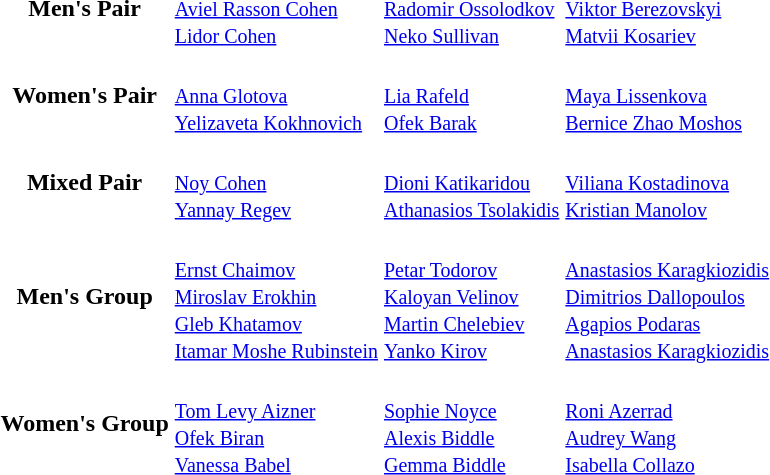<table>
<tr>
<th scope=row>Men's Pair</th>
<td><br><small><a href='#'>Aviel Rasson Cohen</a><br><a href='#'>Lidor Cohen</a></small></td>
<td><br><small><a href='#'>Radomir Ossolodkov</a><br><a href='#'>Neko Sullivan</a></small></td>
<td><br><small><a href='#'>Viktor Berezovskyi</a><br><a href='#'>Matvii Kosariev</a></small></td>
</tr>
<tr>
<th scope=row>Women's Pair</th>
<td><br><small><a href='#'>Anna Glotova</a><br><a href='#'>Yelizaveta Kokhnovich</a></small></td>
<td><br><small><a href='#'>Lia Rafeld</a><br><a href='#'>Ofek Barak</a></small></td>
<td><br><small><a href='#'>Maya Lissenkova</a><br><a href='#'>Bernice Zhao Moshos</a></small></td>
</tr>
<tr>
<th scope=row>Mixed Pair</th>
<td><br><small><a href='#'>Noy Cohen</a><br><a href='#'>Yannay Regev</a></small></td>
<td><br><small><a href='#'>Dioni Katikaridou</a><br><a href='#'>Athanasios Tsolakidis</a></small></td>
<td><br><small><a href='#'>Viliana Kostadinova</a><br><a href='#'>Kristian Manolov</a></small></td>
</tr>
<tr>
<th scope=row>Men's Group</th>
<td><br><small><a href='#'>Ernst Chaimov</a><br><a href='#'>Miroslav Erokhin</a><br><a href='#'>Gleb Khatamov</a><br><a href='#'>Itamar Moshe Rubinstein</a></small></td>
<td><br><small><a href='#'>Petar Todorov</a><br><a href='#'>Kaloyan Velinov</a><br><a href='#'>Martin Chelebiev</a><br><a href='#'>Yanko Kirov</a></small></td>
<td><br><small><a href='#'>Anastasios Karagkiozidis</a><br><a href='#'>Dimitrios Dallopoulos</a><br><a href='#'>Agapios Podaras</a><br><a href='#'>Anastasios Karagkiozidis</a></small></td>
</tr>
<tr>
<th scope=row>Women's Group</th>
<td><br><small><a href='#'>Tom Levy Aizner</a><br><a href='#'>Ofek Biran</a><br><a href='#'>Vanessa Babel</a></small></td>
<td><br><small><a href='#'>Sophie Noyce</a><br><a href='#'>Alexis Biddle</a><br><a href='#'>Gemma Biddle</a></small></td>
<td><br><small><a href='#'>Roni Azerrad</a><br><a href='#'>Audrey Wang</a><br><a href='#'>Isabella Collazo</a></small></td>
</tr>
</table>
